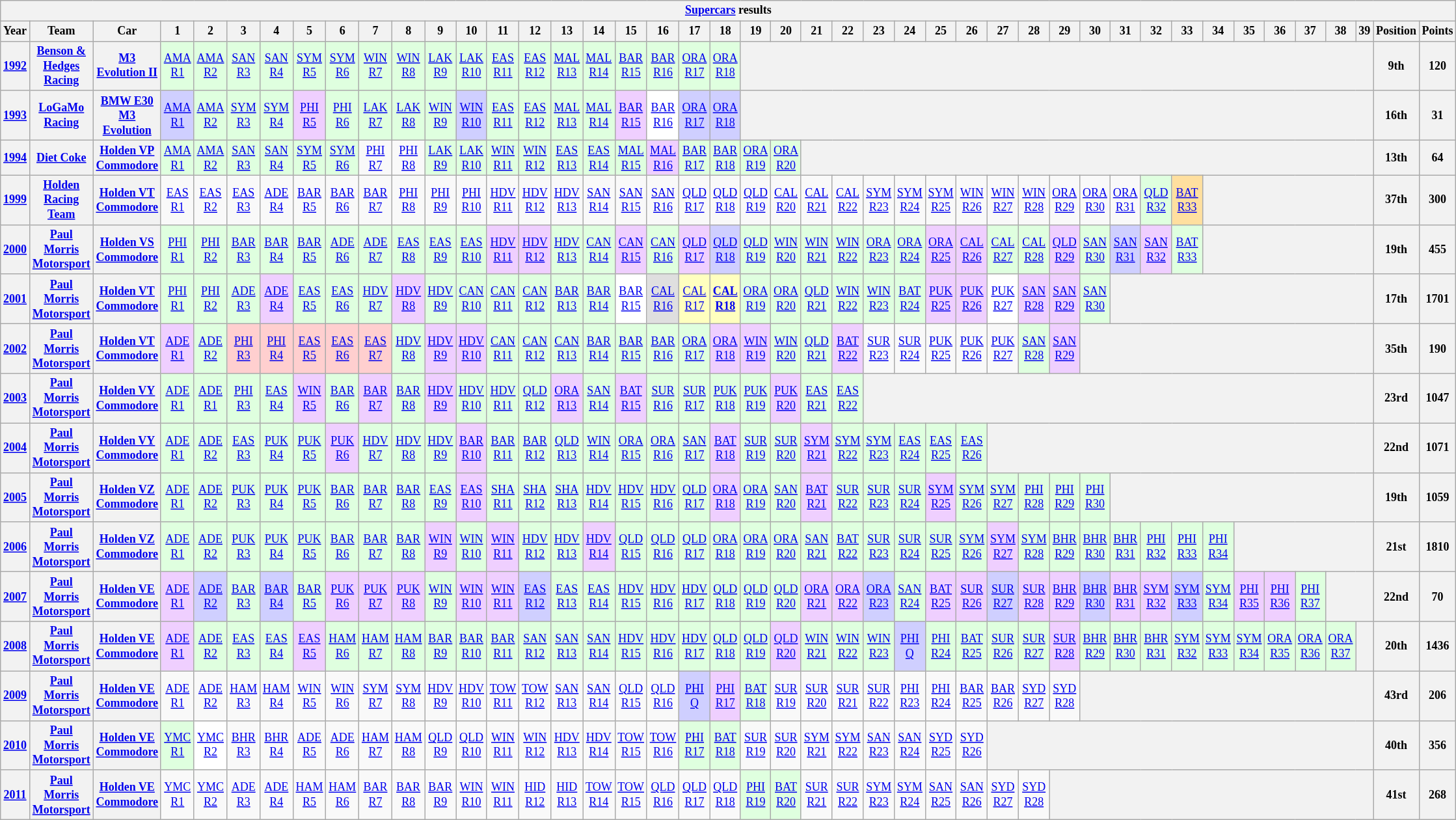<table class="wikitable" style="text-align:center; font-size:75%">
<tr>
<th colspan=45><a href='#'>Supercars</a> results</th>
</tr>
<tr>
<th>Year</th>
<th>Team</th>
<th>Car</th>
<th>1</th>
<th>2</th>
<th>3</th>
<th>4</th>
<th>5</th>
<th>6</th>
<th>7</th>
<th>8</th>
<th>9</th>
<th>10</th>
<th>11</th>
<th>12</th>
<th>13</th>
<th>14</th>
<th>15</th>
<th>16</th>
<th>17</th>
<th>18</th>
<th>19</th>
<th>20</th>
<th>21</th>
<th>22</th>
<th>23</th>
<th>24</th>
<th>25</th>
<th>26</th>
<th>27</th>
<th>28</th>
<th>29</th>
<th>30</th>
<th>31</th>
<th>32</th>
<th>33</th>
<th>34</th>
<th>35</th>
<th>36</th>
<th>37</th>
<th>38</th>
<th>39</th>
<th>Position</th>
<th>Points</th>
</tr>
<tr>
<th><a href='#'>1992</a></th>
<th><a href='#'>Benson & Hedges Racing</a></th>
<th><a href='#'>M3 Evolution II</a></th>
<td style="background:#dfffdf;"><a href='#'>AMA<br>R1</a><br></td>
<td style="background:#dfffdf;"><a href='#'>AMA<br>R2</a><br></td>
<td style="background:#dfffdf;"><a href='#'>SAN<br>R3</a><br></td>
<td style="background:#dfffdf;"><a href='#'>SAN<br>R4</a><br></td>
<td style="background:#dfffdf;"><a href='#'>SYM<br>R5</a><br></td>
<td style="background:#dfffdf;"><a href='#'>SYM<br>R6</a><br></td>
<td style="background:#dfffdf;"><a href='#'>WIN<br>R7</a><br></td>
<td style="background:#dfffdf;"><a href='#'>WIN<br>R8</a><br></td>
<td style="background:#dfffdf;"><a href='#'>LAK<br>R9</a><br></td>
<td style="background:#dfffdf;"><a href='#'>LAK<br>R10</a><br></td>
<td style="background:#dfffdf;"><a href='#'>EAS<br>R11</a><br></td>
<td style="background:#dfffdf;"><a href='#'>EAS<br>R12</a><br></td>
<td style="background:#dfffdf;"><a href='#'>MAL<br>R13</a><br></td>
<td style="background:#dfffdf;"><a href='#'>MAL<br>R14</a><br></td>
<td style="background:#dfffdf;"><a href='#'>BAR<br>R15</a><br></td>
<td style="background:#dfffdf;"><a href='#'>BAR<br>R16</a><br></td>
<td style="background:#dfffdf;"><a href='#'>ORA<br>R17</a><br></td>
<td style="background:#dfffdf;"><a href='#'>ORA<br>R18</a><br></td>
<th colspan=21></th>
<th>9th</th>
<th>120</th>
</tr>
<tr>
<th><a href='#'>1993</a></th>
<th><a href='#'>LoGaMo Racing</a></th>
<th><a href='#'>BMW E30 M3 Evolution</a></th>
<td style="background:#cfcfff;"><a href='#'>AMA<br>R1</a><br></td>
<td style="background:#dfffdf;"><a href='#'>AMA<br>R2</a><br></td>
<td style="background:#dfffdf;"><a href='#'>SYM<br>R3</a><br></td>
<td style="background:#dfffdf;"><a href='#'>SYM<br>R4</a><br></td>
<td style="background:#efcfff;"><a href='#'>PHI<br>R5</a><br></td>
<td style="background:#dfffdf;"><a href='#'>PHI<br>R6</a><br></td>
<td style="background:#dfffdf;"><a href='#'>LAK<br>R7</a><br></td>
<td style="background:#dfffdf;"><a href='#'>LAK<br>R8</a><br></td>
<td style="background:#dfffdf;"><a href='#'>WIN<br>R9</a><br></td>
<td style="background:#cfcfff;"><a href='#'>WIN<br>R10</a><br></td>
<td style="background:#dfffdf;"><a href='#'>EAS<br>R11</a><br></td>
<td style="background:#dfffdf;"><a href='#'>EAS<br>R12</a><br></td>
<td style="background:#dfffdf;"><a href='#'>MAL<br>R13</a><br></td>
<td style="background:#dfffdf;"><a href='#'>MAL<br>R14</a><br></td>
<td style="background:#efcfff;"><a href='#'>BAR<br>R15</a><br></td>
<td style="background:#ffffff;"><a href='#'>BAR<br>R16</a><br></td>
<td style="background:#cfcfff;"><a href='#'>ORA<br>R17</a><br></td>
<td style="background:#cfcfff;"><a href='#'>ORA<br>R18</a><br></td>
<th colspan=21></th>
<th>16th</th>
<th>31</th>
</tr>
<tr>
<th><a href='#'>1994</a></th>
<th><a href='#'>Diet Coke</a></th>
<th><a href='#'>Holden VP Commodore</a></th>
<td style="background:#dfffdf;"><a href='#'>AMA<br>R1</a><br></td>
<td style="background:#dfffdf;"><a href='#'>AMA<br>R2</a><br></td>
<td style="background:#dfffdf;"><a href='#'>SAN<br>R3</a><br></td>
<td style="background:#dfffdf;"><a href='#'>SAN<br>R4</a><br></td>
<td style="background:#dfffdf;"><a href='#'>SYM<br>R5</a><br></td>
<td style="background:#dfffdf;"><a href='#'>SYM<br>R6</a><br></td>
<td style="background:#;"><a href='#'>PHI<br>R7</a><br></td>
<td style="background:#;"><a href='#'>PHI<br>R8</a><br></td>
<td style="background:#dfffdf;"><a href='#'>LAK<br>R9</a><br></td>
<td style="background:#dfffdf;"><a href='#'>LAK<br>R10</a><br></td>
<td style="background:#dfffdf;"><a href='#'>WIN<br>R11</a><br></td>
<td style="background:#dfffdf;"><a href='#'>WIN<br>R12</a><br></td>
<td style="background:#dfffdf;"><a href='#'>EAS<br>R13</a><br></td>
<td style="background:#dfffdf;"><a href='#'>EAS<br>R14</a><br></td>
<td style="background:#dfffdf;"><a href='#'>MAL<br>R15</a><br></td>
<td style="background:#efcfff;"><a href='#'>MAL<br>R16</a><br></td>
<td style="background:#dfffdf;"><a href='#'>BAR<br>R17</a><br></td>
<td style="background:#dfffdf;"><a href='#'>BAR<br>R18</a><br></td>
<td style="background:#dfffdf;"><a href='#'>ORA<br>R19</a><br></td>
<td style="background:#dfffdf;"><a href='#'>ORA<br>R20</a><br></td>
<th colspan=19></th>
<th>13th</th>
<th>64</th>
</tr>
<tr>
<th><a href='#'>1999</a></th>
<th><a href='#'>Holden Racing Team</a></th>
<th><a href='#'>Holden VT Commodore</a></th>
<td><a href='#'>EAS<br>R1</a></td>
<td><a href='#'>EAS<br>R2</a></td>
<td><a href='#'>EAS<br>R3</a></td>
<td><a href='#'>ADE<br>R4</a></td>
<td><a href='#'>BAR<br>R5</a></td>
<td><a href='#'>BAR<br>R6</a></td>
<td><a href='#'>BAR<br>R7</a></td>
<td><a href='#'>PHI<br>R8</a></td>
<td><a href='#'>PHI<br>R9</a></td>
<td><a href='#'>PHI<br>R10</a></td>
<td><a href='#'>HDV<br>R11</a></td>
<td><a href='#'>HDV<br>R12</a></td>
<td><a href='#'>HDV<br>R13</a></td>
<td><a href='#'>SAN<br>R14</a></td>
<td><a href='#'>SAN<br>R15</a></td>
<td><a href='#'>SAN<br>R16</a></td>
<td><a href='#'>QLD<br>R17</a></td>
<td><a href='#'>QLD<br>R18</a></td>
<td><a href='#'>QLD<br>R19</a></td>
<td><a href='#'>CAL<br>R20</a></td>
<td><a href='#'>CAL<br>R21</a></td>
<td><a href='#'>CAL<br>R22</a></td>
<td><a href='#'>SYM<br>R23</a></td>
<td><a href='#'>SYM<br>R24</a></td>
<td><a href='#'>SYM<br>R25</a></td>
<td><a href='#'>WIN<br>R26</a></td>
<td><a href='#'>WIN<br>R27</a></td>
<td><a href='#'>WIN<br>R28</a></td>
<td><a href='#'>ORA<br>R29</a></td>
<td><a href='#'>ORA<br>R30</a></td>
<td><a href='#'>ORA<br>R31</a></td>
<td style="background:#dfffdf;"><a href='#'>QLD<br>R32</a><br></td>
<td style="background:#ffdf9f;"><a href='#'>BAT<br>R33</a><br></td>
<th colspan=6></th>
<th>37th</th>
<th>300</th>
</tr>
<tr>
<th><a href='#'>2000</a></th>
<th><a href='#'>Paul Morris Motorsport</a></th>
<th><a href='#'>Holden VS Commodore</a></th>
<td style="background:#dfffdf;"><a href='#'>PHI<br>R1</a><br></td>
<td style="background:#dfffdf;"><a href='#'>PHI<br>R2</a><br></td>
<td style="background:#dfffdf;"><a href='#'>BAR<br>R3</a><br></td>
<td style="background:#dfffdf;"><a href='#'>BAR<br>R4</a><br></td>
<td style="background:#dfffdf;"><a href='#'>BAR<br>R5</a><br></td>
<td style="background:#dfffdf;"><a href='#'>ADE<br>R6</a><br></td>
<td style="background:#dfffdf;"><a href='#'>ADE<br>R7</a><br></td>
<td style="background:#dfffdf;"><a href='#'>EAS<br>R8</a><br></td>
<td style="background:#dfffdf;"><a href='#'>EAS<br>R9</a><br></td>
<td style="background:#dfffdf;"><a href='#'>EAS<br>R10</a><br></td>
<td style="background:#efcfff;"><a href='#'>HDV<br>R11</a><br></td>
<td style="background:#efcfff;"><a href='#'>HDV<br>R12</a><br></td>
<td style="background:#dfffdf;"><a href='#'>HDV<br>R13</a><br></td>
<td style="background:#dfffdf;"><a href='#'>CAN<br>R14</a><br></td>
<td style="background:#efcfff;"><a href='#'>CAN<br>R15</a><br></td>
<td style="background:#dfffdf;"><a href='#'>CAN<br>R16</a><br></td>
<td style="background:#efcfff;"><a href='#'>QLD<br>R17</a><br></td>
<td style="background:#cfcfff;"><a href='#'>QLD<br>R18</a><br></td>
<td style="background:#dfffdf;"><a href='#'>QLD<br>R19</a><br></td>
<td style="background:#dfffdf;"><a href='#'>WIN<br>R20</a><br></td>
<td style="background:#dfffdf;"><a href='#'>WIN<br>R21</a><br></td>
<td style="background:#dfffdf;"><a href='#'>WIN<br>R22</a><br></td>
<td style="background:#dfffdf;"><a href='#'>ORA<br>R23</a><br></td>
<td style="background:#dfffdf;"><a href='#'>ORA<br>R24</a><br></td>
<td style="background:#efcfff;"><a href='#'>ORA<br>R25</a><br></td>
<td style="background:#efcfff;"><a href='#'>CAL<br>R26</a><br></td>
<td style="background:#dfffdf;"><a href='#'>CAL<br>R27</a><br></td>
<td style="background:#dfffdf;"><a href='#'>CAL<br>R28</a><br></td>
<td style="background:#efcfff;"><a href='#'>QLD<br>R29</a><br></td>
<td style="background:#dfffdf;"><a href='#'>SAN<br>R30</a><br></td>
<td style="background:#cfcfff;"><a href='#'>SAN<br>R31</a><br></td>
<td style="background:#efcfff;"><a href='#'>SAN<br>R32</a><br></td>
<td style="background:#dfffdf;"><a href='#'>BAT<br>R33</a><br></td>
<th colspan=6></th>
<th>19th</th>
<th>455</th>
</tr>
<tr>
<th><a href='#'>2001</a></th>
<th><a href='#'>Paul Morris Motorsport</a></th>
<th><a href='#'>Holden VT Commodore</a></th>
<td style="background:#dfffdf;"><a href='#'>PHI<br>R1</a><br></td>
<td style="background:#dfffdf;"><a href='#'>PHI<br>R2</a><br></td>
<td style="background:#dfffdf;"><a href='#'>ADE<br>R3</a><br></td>
<td style="background:#efcfff;"><a href='#'>ADE<br>R4</a><br></td>
<td style="background:#dfffdf;"><a href='#'>EAS<br>R5</a><br></td>
<td style="background:#dfffdf;"><a href='#'>EAS<br>R6</a><br></td>
<td style="background:#dfffdf;"><a href='#'>HDV<br>R7</a><br></td>
<td style="background:#efcfff;"><a href='#'>HDV<br>R8</a><br></td>
<td style="background:#dfffdf;"><a href='#'>HDV<br>R9</a><br></td>
<td style="background:#dfffdf;"><a href='#'>CAN<br>R10</a><br></td>
<td style="background:#dfffdf;"><a href='#'>CAN<br>R11</a><br></td>
<td style="background:#dfffdf;"><a href='#'>CAN<br>R12</a><br></td>
<td style="background:#dfffdf;"><a href='#'>BAR<br>R13</a><br></td>
<td style="background:#dfffdf;"><a href='#'>BAR<br>R14</a><br></td>
<td style="background:#ffffff;"><a href='#'>BAR<br>R15</a><br></td>
<td style="background:#dfdfdf;"><a href='#'>CAL<br>R16</a><br></td>
<td style="background:#ffffbf;"><a href='#'>CAL<br>R17</a><br></td>
<td style="background:#ffffbf;"><strong><a href='#'>CAL<br>R18</a><br></strong></td>
<td style="background:#dfffdf;"><a href='#'>ORA<br>R19</a><br></td>
<td style="background:#dfffdf;"><a href='#'>ORA<br>R20</a><br></td>
<td style="background:#dfffdf;"><a href='#'>QLD<br>R21</a><br></td>
<td style="background:#dfffdf;"><a href='#'>WIN<br>R22</a><br></td>
<td style="background:#dfffdf;"><a href='#'>WIN<br>R23</a><br></td>
<td style="background:#dfffdf;"><a href='#'>BAT<br>R24</a><br></td>
<td style="background:#efcfff;"><a href='#'>PUK<br>R25</a><br></td>
<td style="background:#efcfff;"><a href='#'>PUK<br>R26</a><br></td>
<td style="background:#ffffff;"><a href='#'>PUK<br>R27</a><br></td>
<td style="background:#efcfff;"><a href='#'>SAN<br>R28</a><br></td>
<td style="background:#efcfff;"><a href='#'>SAN<br>R29</a><br></td>
<td style="background:#dfffdf;"><a href='#'>SAN<br>R30</a><br></td>
<th colspan=9></th>
<th>17th</th>
<th>1701</th>
</tr>
<tr>
<th><a href='#'>2002</a></th>
<th><a href='#'>Paul Morris Motorsport</a></th>
<th><a href='#'>Holden VT Commodore</a></th>
<td style="background:#efcfff;"><a href='#'>ADE<br>R1</a><br></td>
<td style="background:#dfffdf;"><a href='#'>ADE<br>R2</a><br></td>
<td style="background:#ffcfcf;"><a href='#'>PHI<br>R3</a><br></td>
<td style="background:#ffcfcf;"><a href='#'>PHI<br>R4</a><br></td>
<td style="background:#ffcfcf;"><a href='#'>EAS<br>R5</a><br></td>
<td style="background:#ffcfcf;"><a href='#'>EAS<br>R6</a><br></td>
<td style="background:#ffcfcf;"><a href='#'>EAS<br>R7</a><br></td>
<td style="background:#dfffdf;"><a href='#'>HDV<br>R8</a><br></td>
<td style="background:#efcfff;"><a href='#'>HDV<br>R9</a><br></td>
<td style="background:#efcfff;"><a href='#'>HDV<br>R10</a><br></td>
<td style="background:#dfffdf;"><a href='#'>CAN<br>R11</a><br></td>
<td style="background:#dfffdf;"><a href='#'>CAN<br>R12</a><br></td>
<td style="background:#dfffdf;"><a href='#'>CAN<br>R13</a><br></td>
<td style="background:#dfffdf;"><a href='#'>BAR<br>R14</a><br></td>
<td style="background:#dfffdf;"><a href='#'>BAR<br>R15</a><br></td>
<td style="background:#dfffdf;"><a href='#'>BAR<br>R16</a><br></td>
<td style="background:#dfffdf;"><a href='#'>ORA<br>R17</a><br></td>
<td style="background:#efcfff;"><a href='#'>ORA<br>R18</a><br></td>
<td style="background:#efcfff;"><a href='#'>WIN<br>R19</a><br></td>
<td style="background:#dfffdf;"><a href='#'>WIN<br>R20</a><br></td>
<td style="background:#dfffdf;"><a href='#'>QLD<br>R21</a><br></td>
<td style="background:#efcfff;"><a href='#'>BAT<br>R22</a><br></td>
<td style="background:#;"><a href='#'>SUR<br>R23</a><br></td>
<td style="background:#;"><a href='#'>SUR<br>R24</a><br></td>
<td style="background:#;"><a href='#'>PUK<br>R25</a><br></td>
<td style="background:#;"><a href='#'>PUK<br>R26</a><br></td>
<td style="background:#;"><a href='#'>PUK<br>R27</a><br></td>
<td style="background:#dfffdf;"><a href='#'>SAN<br>R28</a><br></td>
<td style="background:#efcfff;"><a href='#'>SAN<br>R29</a><br></td>
<th colspan=10></th>
<th>35th</th>
<th>190</th>
</tr>
<tr>
<th><a href='#'>2003</a></th>
<th><a href='#'>Paul Morris Motorsport</a></th>
<th><a href='#'>Holden VY Commodore</a></th>
<td style="background: #dfffdf"><a href='#'>ADE<br>R1</a><br></td>
<td style="background: #dfffdf"><a href='#'>ADE<br>R1</a><br></td>
<td style="background: #dfffdf"><a href='#'>PHI<br>R3</a><br></td>
<td style="background: #dfffdf"><a href='#'>EAS<br>R4</a><br></td>
<td style="background: #efcfff"><a href='#'>WIN<br>R5</a><br></td>
<td style="background: #dfffdf"><a href='#'>BAR<br>R6</a><br></td>
<td style="background: #efcfff"><a href='#'>BAR<br>R7</a><br></td>
<td style="background: #dfffdf"><a href='#'>BAR<br>R8</a><br></td>
<td style="background: #efcfff"><a href='#'>HDV<br>R9</a><br></td>
<td style="background: #dfffdf"><a href='#'>HDV<br>R10</a><br></td>
<td style="background: #dfffdf"><a href='#'>HDV<br>R11</a><br></td>
<td style="background: #dfffdf"><a href='#'>QLD<br>R12</a><br></td>
<td style="background: #efcfff"><a href='#'>ORA<br>R13</a><br></td>
<td style="background: #dfffdf"><a href='#'>SAN<br>R14</a><br></td>
<td style="background: #efcfff"><a href='#'>BAT<br>R15</a><br></td>
<td style="background: #dfffdf"><a href='#'>SUR<br>R16</a><br></td>
<td style="background: #dfffdf"><a href='#'>SUR<br>R17</a><br></td>
<td style="background: #dfffdf"><a href='#'>PUK<br>R18</a><br></td>
<td style="background: #dfffdf"><a href='#'>PUK<br>R19</a><br></td>
<td style="background: #efcfff"><a href='#'>PUK<br>R20</a><br></td>
<td style="background: #dfffdf"><a href='#'>EAS<br>R21</a><br></td>
<td style="background: #dfffdf"><a href='#'>EAS<br>R22</a><br></td>
<th colspan=17></th>
<th>23rd</th>
<th>1047</th>
</tr>
<tr>
<th><a href='#'>2004</a></th>
<th><a href='#'>Paul Morris Motorsport</a></th>
<th><a href='#'>Holden VY Commodore</a></th>
<td style="background: #dfffdf"><a href='#'>ADE<br>R1</a><br></td>
<td style="background: #dfffdf"><a href='#'>ADE<br>R2</a><br></td>
<td style="background: #dfffdf"><a href='#'>EAS<br>R3</a><br></td>
<td style="background: #dfffdf"><a href='#'>PUK<br>R4</a><br></td>
<td style="background: #dfffdf"><a href='#'>PUK<br>R5</a><br></td>
<td style="background: #efcfff"><a href='#'>PUK<br>R6</a><br></td>
<td style="background: #dfffdf"><a href='#'>HDV<br>R7</a><br></td>
<td style="background: #dfffdf"><a href='#'>HDV<br>R8</a><br></td>
<td style="background: #dfffdf"><a href='#'>HDV<br>R9</a><br></td>
<td style="background: #efcfff"><a href='#'>BAR<br>R10</a><br></td>
<td style="background: #dfffdf"><a href='#'>BAR<br>R11</a><br></td>
<td style="background: #dfffdf"><a href='#'>BAR<br>R12</a><br></td>
<td style="background: #dfffdf"><a href='#'>QLD<br>R13</a><br></td>
<td style="background: #dfffdf"><a href='#'>WIN<br>R14</a><br></td>
<td style="background: #dfffdf"><a href='#'>ORA<br>R15</a><br></td>
<td style="background: #dfffdf"><a href='#'>ORA<br>R16</a><br></td>
<td style="background: #dfffdf"><a href='#'>SAN<br>R17</a><br></td>
<td style="background: #efcfff"><a href='#'>BAT<br>R18</a><br></td>
<td style="background: #dfffdf"><a href='#'>SUR<br>R19</a><br></td>
<td style="background: #dfffdf"><a href='#'>SUR<br>R20</a><br></td>
<td style="background: #efcfff"><a href='#'>SYM<br>R21</a><br></td>
<td style="background: #dfffdf"><a href='#'>SYM<br>R22</a><br></td>
<td style="background: #dfffdf"><a href='#'>SYM<br>R23</a><br></td>
<td style="background: #dfffdf"><a href='#'>EAS<br>R24</a><br></td>
<td style="background: #dfffdf"><a href='#'>EAS<br>R25</a><br></td>
<td style="background: #dfffdf"><a href='#'>EAS<br>R26</a><br></td>
<th colspan=13></th>
<th>22nd</th>
<th>1071</th>
</tr>
<tr>
<th><a href='#'>2005</a></th>
<th><a href='#'>Paul Morris Motorsport</a></th>
<th><a href='#'>Holden VZ Commodore</a></th>
<td style="background: #dfffdf"><a href='#'>ADE<br>R1</a><br></td>
<td style="background: #dfffdf"><a href='#'>ADE<br>R2</a><br></td>
<td style="background: #dfffdf"><a href='#'>PUK<br>R3</a><br></td>
<td style="background: #dfffdf"><a href='#'>PUK<br>R4</a><br></td>
<td style="background: #dfffdf"><a href='#'>PUK<br>R5</a><br></td>
<td style="background: #dfffdf"><a href='#'>BAR<br>R6</a><br></td>
<td style="background: #dfffdf"><a href='#'>BAR<br>R7</a><br></td>
<td style="background: #dfffdf"><a href='#'>BAR<br>R8</a><br></td>
<td style="background: #dfffdf"><a href='#'>EAS<br>R9</a><br></td>
<td style="background: #efcfff"><a href='#'>EAS<br>R10</a><br></td>
<td style="background: #dfffdf"><a href='#'>SHA<br>R11</a><br></td>
<td style="background: #dfffdf"><a href='#'>SHA<br>R12</a><br></td>
<td style="background: #dfffdf"><a href='#'>SHA<br>R13</a><br></td>
<td style="background: #dfffdf"><a href='#'>HDV<br>R14</a><br></td>
<td style="background: #dfffdf"><a href='#'>HDV<br>R15</a><br></td>
<td style="background: #dfffdf"><a href='#'>HDV<br>R16</a><br></td>
<td style="background: #dfffdf"><a href='#'>QLD<br>R17</a><br></td>
<td style="background: #efcfff"><a href='#'>ORA<br>R18</a><br></td>
<td style="background: #dfffdf"><a href='#'>ORA<br>R19</a><br></td>
<td style="background: #dfffdf"><a href='#'>SAN<br>R20</a><br></td>
<td style="background: #efcfff"><a href='#'>BAT<br>R21</a><br></td>
<td style="background: #dfffdf"><a href='#'>SUR<br>R22</a><br></td>
<td style="background: #dfffdf"><a href='#'>SUR<br>R23</a><br></td>
<td style="background: #dfffdf"><a href='#'>SUR<br>R24</a><br></td>
<td style="background: #efcfff"><a href='#'>SYM<br>R25</a><br></td>
<td style="background: #dfffdf"><a href='#'>SYM<br>R26</a><br></td>
<td style="background: #dfffdf"><a href='#'>SYM<br>R27</a><br></td>
<td style="background: #dfffdf"><a href='#'>PHI<br>R28</a><br></td>
<td style="background: #dfffdf"><a href='#'>PHI<br>R29</a><br></td>
<td style="background: #dfffdf"><a href='#'>PHI<br>R30</a><br></td>
<th colspan=9></th>
<th>19th</th>
<th>1059</th>
</tr>
<tr>
<th><a href='#'>2006</a></th>
<th><a href='#'>Paul Morris Motorsport</a></th>
<th><a href='#'>Holden VZ Commodore</a></th>
<td style="background: #dfffdf"><a href='#'>ADE<br>R1</a><br></td>
<td style="background: #dfffdf"><a href='#'>ADE<br>R2</a><br></td>
<td style="background: #dfffdf"><a href='#'>PUK<br>R3</a><br></td>
<td style="background: #dfffdf"><a href='#'>PUK<br>R4</a><br></td>
<td style="background: #dfffdf"><a href='#'>PUK<br>R5</a><br></td>
<td style="background: #dfffdf"><a href='#'>BAR<br>R6</a><br></td>
<td style="background: #dfffdf"><a href='#'>BAR<br>R7</a><br></td>
<td style="background: #dfffdf"><a href='#'>BAR<br>R8</a><br></td>
<td style="background: #efcfff"><a href='#'>WIN<br>R9</a><br></td>
<td style="background: #dfffdf"><a href='#'>WIN<br>R10</a><br></td>
<td style="background: #efcfff"><a href='#'>WIN<br>R11</a><br></td>
<td style="background: #dfffdf"><a href='#'>HDV<br>R12</a><br></td>
<td style="background: #dfffdf"><a href='#'>HDV<br>R13</a><br></td>
<td style="background: #efcfff"><a href='#'>HDV<br>R14</a><br></td>
<td style="background: #dfffdf"><a href='#'>QLD<br>R15</a><br></td>
<td style="background: #dfffdf"><a href='#'>QLD<br>R16</a><br></td>
<td style="background: #dfffdf"><a href='#'>QLD<br>R17</a><br></td>
<td style="background: #dfffdf"><a href='#'>ORA<br>R18</a><br></td>
<td style="background: #dfffdf"><a href='#'>ORA<br>R19</a><br></td>
<td style="background: #dfffdf"><a href='#'>ORA<br>R20</a><br></td>
<td style="background: #dfffdf"><a href='#'>SAN<br>R21</a><br></td>
<td style="background: #dfffdf"><a href='#'>BAT<br>R22</a><br></td>
<td style="background: #dfffdf"><a href='#'>SUR<br>R23</a><br></td>
<td style="background: #dfffdf"><a href='#'>SUR<br>R24</a><br></td>
<td style="background: #dfffdf"><a href='#'>SUR<br>R25</a><br></td>
<td style="background: #dfffdf"><a href='#'>SYM<br>R26</a><br></td>
<td style="background: #efcfff"><a href='#'>SYM<br>R27</a><br></td>
<td style="background: #dfffdf"><a href='#'>SYM<br>R28</a><br></td>
<td style="background: #dfffdf"><a href='#'>BHR<br>R29</a><br></td>
<td style="background: #dfffdf"><a href='#'>BHR<br>R30</a><br></td>
<td style="background: #dfffdf"><a href='#'>BHR<br>R31</a><br></td>
<td style="background: #dfffdf"><a href='#'>PHI<br>R32</a><br></td>
<td style="background: #dfffdf"><a href='#'>PHI<br>R33</a><br></td>
<td style="background: #dfffdf"><a href='#'>PHI<br>R34</a><br></td>
<th colspan=5></th>
<th>21st</th>
<th>1810</th>
</tr>
<tr>
<th><a href='#'>2007</a></th>
<th><a href='#'>Paul Morris Motorsport</a></th>
<th><a href='#'>Holden VE Commodore</a></th>
<td style="background: #efcfff"><a href='#'>ADE<br>R1</a><br></td>
<td style="background: #cfcfff"><a href='#'>ADE<br>R2</a><br></td>
<td style="background: #dfffdf"><a href='#'>BAR<br>R3</a><br></td>
<td style="background: #cfcfff"><a href='#'>BAR<br>R4</a><br></td>
<td style="background: #dfffdf"><a href='#'>BAR<br>R5</a><br></td>
<td style="background: #efcfff"><a href='#'>PUK<br>R6</a><br></td>
<td style="background: #efcfff"><a href='#'>PUK<br>R7</a><br></td>
<td style="background: #efcfff"><a href='#'>PUK<br>R8</a><br></td>
<td style="background: #dfffdf"><a href='#'>WIN<br>R9</a><br></td>
<td style="background: #efcfff"><a href='#'>WIN<br>R10</a><br></td>
<td style="background: #efcfff"><a href='#'>WIN<br>R11</a><br></td>
<td style="background: #cfcfff"><a href='#'>EAS<br>R12</a><br></td>
<td style="background: #dfffdf"><a href='#'>EAS<br>R13</a><br></td>
<td style="background: #dfffdf"><a href='#'>EAS<br>R14</a><br></td>
<td style="background: #dfffdf"><a href='#'>HDV<br>R15</a><br></td>
<td style="background: #dfffdf"><a href='#'>HDV<br>R16</a><br></td>
<td style="background: #dfffdf"><a href='#'>HDV<br>R17</a><br></td>
<td style="background: #dfffdf"><a href='#'>QLD<br>R18</a><br></td>
<td style="background: #dfffdf"><a href='#'>QLD<br>R19</a><br></td>
<td style="background: #dfffdf"><a href='#'>QLD<br>R20</a><br></td>
<td style="background: #efcfff"><a href='#'>ORA<br>R21</a><br></td>
<td style="background: #efcfff"><a href='#'>ORA<br>R22</a><br></td>
<td style="background: #cfcfff"><a href='#'>ORA<br>R23</a><br></td>
<td style="background: #dfffdf"><a href='#'>SAN<br>R24</a><br></td>
<td style="background: #efcfff"><a href='#'>BAT<br>R25</a><br></td>
<td style="background: #efcfff"><a href='#'>SUR<br>R26</a><br></td>
<td style="background: #cfcfff"><a href='#'>SUR<br>R27</a><br></td>
<td style="background: #efcfff"><a href='#'>SUR<br>R28</a><br></td>
<td style="background: #efcfff"><a href='#'>BHR<br>R29</a><br></td>
<td style="background: #cfcfff"><a href='#'>BHR<br>R30</a><br></td>
<td style="background: #efcfff"><a href='#'>BHR<br>R31</a><br></td>
<td style="background: #efcfff"><a href='#'>SYM<br>R32</a><br></td>
<td style="background: #cfcfff"><a href='#'>SYM<br>R33</a><br></td>
<td style="background: #dfffdf"><a href='#'>SYM<br>R34</a><br></td>
<td style="background: #efcfff"><a href='#'>PHI<br>R35</a><br></td>
<td style="background: #efcfff"><a href='#'>PHI<br>R36</a><br></td>
<td style="background: #dfffdf"><a href='#'>PHI<br>R37</a><br></td>
<th colspan=2></th>
<th>22nd</th>
<th>70</th>
</tr>
<tr>
<th><a href='#'>2008</a></th>
<th><a href='#'>Paul Morris Motorsport</a></th>
<th><a href='#'>Holden VE Commodore</a></th>
<td style="background: #efcfff"><a href='#'>ADE<br>R1</a><br></td>
<td style="background: #dfffdf"><a href='#'>ADE<br>R2</a><br></td>
<td style="background: #dfffdf"><a href='#'>EAS<br>R3</a><br></td>
<td style="background: #dfffdf"><a href='#'>EAS<br>R4</a><br></td>
<td style="background: #efcfff"><a href='#'>EAS<br>R5</a><br></td>
<td style="background: #dfffdf"><a href='#'>HAM<br>R6</a><br></td>
<td style="background: #dfffdf"><a href='#'>HAM<br>R7</a><br></td>
<td style="background: #dfffdf"><a href='#'>HAM<br>R8</a><br></td>
<td style="background: #dfffdf"><a href='#'>BAR<br>R9</a><br></td>
<td style="background: #dfffdf"><a href='#'>BAR<br>R10</a><br></td>
<td style="background: #dfffdf"><a href='#'>BAR<br>R11</a><br></td>
<td style="background: #dfffdf"><a href='#'>SAN<br>R12</a><br></td>
<td style="background: #dfffdf"><a href='#'>SAN<br>R13</a><br></td>
<td style="background: #dfffdf"><a href='#'>SAN<br>R14</a><br></td>
<td style="background: #dfffdf"><a href='#'>HDV<br>R15</a><br></td>
<td style="background: #dfffdf"><a href='#'>HDV<br>R16</a><br></td>
<td style="background: #dfffdf"><a href='#'>HDV<br>R17</a><br></td>
<td style="background: #dfffdf"><a href='#'>QLD<br>R18</a><br></td>
<td style="background: #dfffdf"><a href='#'>QLD<br>R19</a><br></td>
<td style="background: #efcfff"><a href='#'>QLD<br>R20</a><br></td>
<td style="background: #dfffdf"><a href='#'>WIN<br>R21</a><br></td>
<td style="background: #dfffdf"><a href='#'>WIN<br>R22</a><br></td>
<td style="background: #dfffdf"><a href='#'>WIN<br>R23</a><br></td>
<td style="background: #cfcfff"><a href='#'>PHI<br>Q</a><br></td>
<td style="background: #dfffdf"><a href='#'>PHI<br>R24</a><br></td>
<td style="background: #dfffdf"><a href='#'>BAT<br>R25</a><br></td>
<td style="background: #dfffdf"><a href='#'>SUR<br>R26</a><br></td>
<td style="background: #dfffdf"><a href='#'>SUR<br>R27</a><br></td>
<td style="background: #efcfff"><a href='#'>SUR<br>R28</a><br></td>
<td style="background: #dfffdf"><a href='#'>BHR<br>R29</a><br></td>
<td style="background: #dfffdf"><a href='#'>BHR<br>R30</a><br></td>
<td style="background: #dfffdf"><a href='#'>BHR<br>R31</a><br></td>
<td style="background: #dfffdf"><a href='#'>SYM<br>R32</a><br></td>
<td style="background: #dfffdf"><a href='#'>SYM<br>R33</a><br></td>
<td style="background: #dfffdf"><a href='#'>SYM<br>R34</a><br></td>
<td style="background: #dfffdf"><a href='#'>ORA<br>R35</a><br></td>
<td style="background: #dfffdf"><a href='#'>ORA<br>R36</a><br></td>
<td style="background: #dfffdf"><a href='#'>ORA<br>R37</a><br></td>
<th></th>
<th>20th</th>
<th>1436</th>
</tr>
<tr>
<th><a href='#'>2009</a></th>
<th><a href='#'>Paul Morris Motorsport</a></th>
<th><a href='#'>Holden VE Commodore</a></th>
<td style="background: #"><a href='#'>ADE<br>R1</a><br></td>
<td style="background: #"><a href='#'>ADE<br>R2</a><br></td>
<td style="background: #"><a href='#'>HAM<br>R3</a><br></td>
<td style="background: #"><a href='#'>HAM<br>R4</a><br></td>
<td style="background: #"><a href='#'>WIN<br>R5</a><br></td>
<td style="background: #"><a href='#'>WIN<br>R6</a><br></td>
<td style="background: #"><a href='#'>SYM<br>R7</a><br></td>
<td style="background: #"><a href='#'>SYM<br>R8</a><br></td>
<td style="background: #"><a href='#'>HDV<br>R9</a><br></td>
<td style="background: #"><a href='#'>HDV<br>R10</a><br></td>
<td style="background: #"><a href='#'>TOW<br>R11</a><br></td>
<td style="background: #"><a href='#'>TOW<br>R12</a><br></td>
<td style="background: #"><a href='#'>SAN<br>R13</a><br></td>
<td style="background: #"><a href='#'>SAN<br>R14</a><br></td>
<td style="background: #"><a href='#'>QLD<br>R15</a><br></td>
<td style="background: #"><a href='#'>QLD<br>R16</a><br></td>
<td style="background: #cfcfff"><a href='#'>PHI<br>Q</a><br></td>
<td style="background: #efcfff"><a href='#'>PHI<br>R17</a><br></td>
<td style="background: #dfffdf"><a href='#'>BAT<br>R18</a><br></td>
<td style="background: #"><a href='#'>SUR<br>R19</a><br></td>
<td style="background: #"><a href='#'>SUR<br>R20</a><br></td>
<td style="background: #"><a href='#'>SUR<br>R21</a><br></td>
<td style="background: #"><a href='#'>SUR<br>R22</a><br></td>
<td style="background: #"><a href='#'>PHI<br>R23</a><br></td>
<td style="background: #"><a href='#'>PHI<br>R24</a><br></td>
<td style="background: #"><a href='#'>BAR<br>R25</a><br></td>
<td style="background: #"><a href='#'>BAR<br>R26</a><br></td>
<td style="background: #"><a href='#'>SYD<br>R27</a><br></td>
<td style="background: #"><a href='#'>SYD<br>R28</a><br></td>
<th colspan=10></th>
<th>43rd</th>
<th>206</th>
</tr>
<tr>
<th><a href='#'>2010</a></th>
<th><a href='#'>Paul Morris Motorsport</a></th>
<th><a href='#'>Holden VE Commodore</a></th>
<td style="background: #dfffdf"><a href='#'>YMC<br>R1</a><br></td>
<td style="background: #ffffff"><a href='#'>YMC<br>R2</a><br></td>
<td style="background: #"><a href='#'>BHR<br>R3</a><br></td>
<td style="background: #"><a href='#'>BHR<br>R4</a><br></td>
<td style="background: #"><a href='#'>ADE<br>R5</a><br></td>
<td style="background: #"><a href='#'>ADE<br>R6</a><br></td>
<td style="background: #"><a href='#'>HAM<br>R7</a><br></td>
<td style="background: #"><a href='#'>HAM<br>R8</a><br></td>
<td style="background: #"><a href='#'>QLD<br>R9</a><br></td>
<td style="background: #"><a href='#'>QLD<br>R10</a><br></td>
<td style="background: #"><a href='#'>WIN<br>R11</a><br></td>
<td style="background: #"><a href='#'>WIN<br>R12</a><br></td>
<td style="background: #"><a href='#'>HDV<br>R13</a><br></td>
<td style="background: #"><a href='#'>HDV<br>R14</a><br></td>
<td style="background: #"><a href='#'>TOW<br>R15</a><br></td>
<td style="background: #"><a href='#'>TOW<br>R16</a><br></td>
<td style="background: #dfffdf"><a href='#'>PHI<br>R17</a><br></td>
<td style="background: #dfffdf"><a href='#'>BAT<br>R18</a><br></td>
<td style="background: #"><a href='#'>SUR<br>R19</a><br></td>
<td style="background: #"><a href='#'>SUR<br>R20</a><br></td>
<td style="background: #"><a href='#'>SYM<br>R21</a><br></td>
<td style="background: #"><a href='#'>SYM<br>R22</a><br></td>
<td style="background: #"><a href='#'>SAN<br>R23</a><br></td>
<td style="background: #"><a href='#'>SAN<br>R24</a><br></td>
<td style="background: #"><a href='#'>SYD<br>R25</a><br></td>
<td style="background: #"><a href='#'>SYD<br>R26</a><br></td>
<th colspan=13></th>
<th>40th</th>
<th>356</th>
</tr>
<tr>
<th><a href='#'>2011</a></th>
<th><a href='#'>Paul Morris Motorsport</a></th>
<th><a href='#'>Holden VE Commodore</a></th>
<td style="background: #"><a href='#'>YMC<br>R1</a><br></td>
<td style="background: #"><a href='#'>YMC<br>R2</a><br></td>
<td style="background: #"><a href='#'>ADE<br>R3</a><br></td>
<td style="background: #"><a href='#'>ADE<br>R4</a><br></td>
<td style="background: #"><a href='#'>HAM<br>R5</a><br></td>
<td style="background: #"><a href='#'>HAM<br>R6</a><br></td>
<td style="background: #"><a href='#'>BAR<br>R7</a><br></td>
<td style="background: #"><a href='#'>BAR<br>R8</a><br></td>
<td style="background: #"><a href='#'>BAR<br>R9</a><br></td>
<td style="background: #"><a href='#'>WIN<br>R10</a><br></td>
<td style="background: #"><a href='#'>WIN<br>R11</a><br></td>
<td style="background: #"><a href='#'>HID<br>R12</a><br></td>
<td style="background: #"><a href='#'>HID<br>R13</a><br></td>
<td style="background: #"><a href='#'>TOW<br>R14</a><br></td>
<td style="background: #"><a href='#'>TOW<br>R15</a><br></td>
<td style="background: #"><a href='#'>QLD<br>R16</a><br></td>
<td style="background: #"><a href='#'>QLD<br>R17</a><br></td>
<td style="background: #"><a href='#'>QLD<br>R18</a><br></td>
<td style="background: #dfffdf"><a href='#'>PHI<br>R19</a><br></td>
<td style="background: #dfffdf"><a href='#'>BAT<br>R20</a><br></td>
<td style="background: #"><a href='#'>SUR<br>R21</a><br></td>
<td style="background: #"><a href='#'>SUR<br>R22</a><br></td>
<td style="background: #"><a href='#'>SYM<br>R23</a><br></td>
<td style="background: #"><a href='#'>SYM<br>R24</a><br></td>
<td style="background: #"><a href='#'>SAN<br>R25</a><br></td>
<td style="background: #"><a href='#'>SAN<br>R26</a><br></td>
<td style="background: #"><a href='#'>SYD<br>R27</a><br></td>
<td style="background: #"><a href='#'>SYD<br>R28</a><br></td>
<th colspan=11></th>
<th>41st</th>
<th>268</th>
</tr>
</table>
